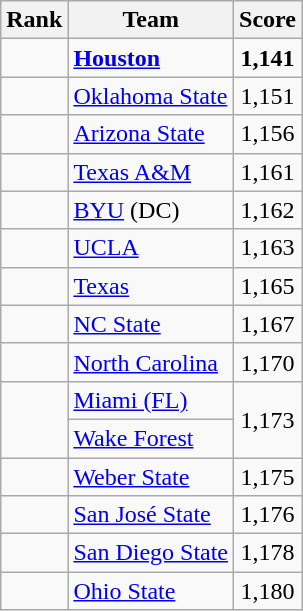<table class="wikitable sortable" style="text-align:center">
<tr>
<th dat-sort-type=number>Rank</th>
<th>Team</th>
<th>Score</th>
</tr>
<tr>
<td></td>
<td align=left><strong><a href='#'>Houston</a></strong></td>
<td><strong>1,141</strong></td>
</tr>
<tr>
<td></td>
<td align=left><a href='#'>Oklahoma State</a></td>
<td>1,151</td>
</tr>
<tr>
<td></td>
<td align=left><a href='#'>Arizona State</a></td>
<td>1,156</td>
</tr>
<tr>
<td></td>
<td align=left><a href='#'>Texas A&M</a></td>
<td>1,161</td>
</tr>
<tr>
<td></td>
<td align=left><a href='#'>BYU</a> (DC)</td>
<td>1,162</td>
</tr>
<tr>
<td></td>
<td align=left><a href='#'>UCLA</a></td>
<td>1,163</td>
</tr>
<tr>
<td></td>
<td align=left><a href='#'>Texas</a></td>
<td>1,165</td>
</tr>
<tr>
<td></td>
<td align=left><a href='#'>NC State</a></td>
<td>1,167</td>
</tr>
<tr>
<td></td>
<td align=left><a href='#'>North Carolina</a></td>
<td>1,170</td>
</tr>
<tr>
<td rowspan=2></td>
<td align=left><a href='#'>Miami (FL)</a></td>
<td rowspan=2>1,173</td>
</tr>
<tr>
<td align=left><a href='#'>Wake Forest</a></td>
</tr>
<tr>
<td></td>
<td align=left><a href='#'>Weber State</a></td>
<td>1,175</td>
</tr>
<tr>
<td></td>
<td align=left><a href='#'>San José State</a></td>
<td>1,176</td>
</tr>
<tr>
<td></td>
<td align=left><a href='#'>San Diego State</a></td>
<td>1,178</td>
</tr>
<tr>
<td></td>
<td align=left><a href='#'>Ohio State</a></td>
<td>1,180</td>
</tr>
</table>
